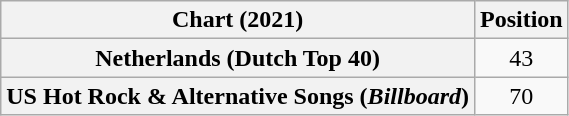<table class="wikitable sortable plainrowheaders" style="text-align:center">
<tr>
<th scope="col">Chart (2021)</th>
<th scope="col">Position</th>
</tr>
<tr>
<th scope="row">Netherlands (Dutch Top 40)</th>
<td>43</td>
</tr>
<tr>
<th scope="row">US Hot Rock & Alternative Songs (<em>Billboard</em>)</th>
<td>70</td>
</tr>
</table>
